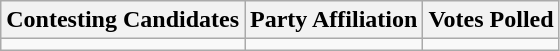<table class="wikitable sortable">
<tr>
<th>Contesting Candidates</th>
<th>Party Affiliation</th>
<th>Votes Polled</th>
</tr>
<tr>
<td></td>
<td></td>
<td></td>
</tr>
</table>
